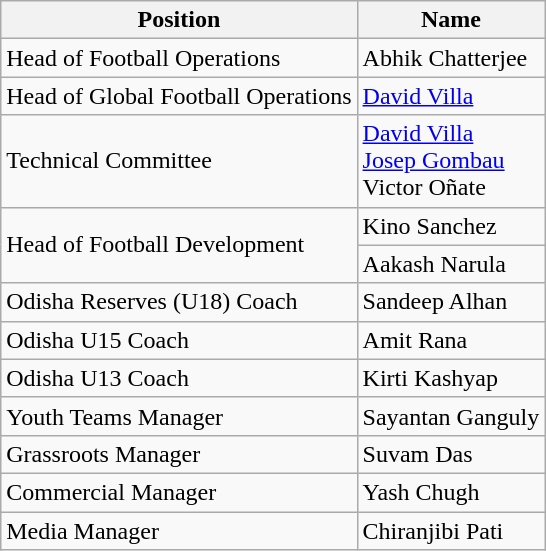<table class="wikitable">
<tr>
<th>Position</th>
<th>Name</th>
</tr>
<tr>
<td>Head of Football Operations</td>
<td> Abhik Chatterjee</td>
</tr>
<tr>
<td>Head of Global Football Operations</td>
<td> <a href='#'>David Villa</a></td>
</tr>
<tr>
<td>Technical Committee</td>
<td> <a href='#'>David Villa</a> <br>  <a href='#'>Josep Gombau</a> <br>  Victor Oñate</td>
</tr>
<tr>
<td rowspan=2>Head of Football Development</td>
<td> Kino Sanchez</td>
</tr>
<tr>
<td> Aakash Narula</td>
</tr>
<tr>
<td>Odisha Reserves (U18) Coach</td>
<td> Sandeep Alhan</td>
</tr>
<tr>
<td>Odisha U15 Coach</td>
<td> Amit Rana</td>
</tr>
<tr>
<td>Odisha U13 Coach</td>
<td> Kirti Kashyap</td>
</tr>
<tr>
<td>Youth Teams Manager</td>
<td> Sayantan Ganguly</td>
</tr>
<tr>
<td>Grassroots Manager</td>
<td> Suvam Das</td>
</tr>
<tr>
<td>Commercial Manager</td>
<td> Yash Chugh</td>
</tr>
<tr>
<td>Media Manager</td>
<td> Chiranjibi Pati</td>
</tr>
</table>
